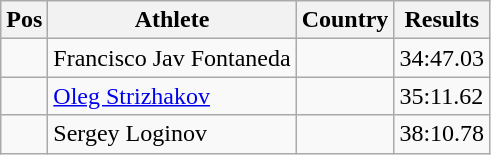<table class="wikitable">
<tr>
<th>Pos</th>
<th>Athlete</th>
<th>Country</th>
<th>Results</th>
</tr>
<tr>
<td align="center"></td>
<td>Francisco Jav Fontaneda</td>
<td></td>
<td>34:47.03</td>
</tr>
<tr>
<td align="center"></td>
<td><a href='#'>Oleg Strizhakov</a></td>
<td></td>
<td>35:11.62</td>
</tr>
<tr>
<td align="center"></td>
<td>Sergey Loginov</td>
<td></td>
<td>38:10.78</td>
</tr>
</table>
